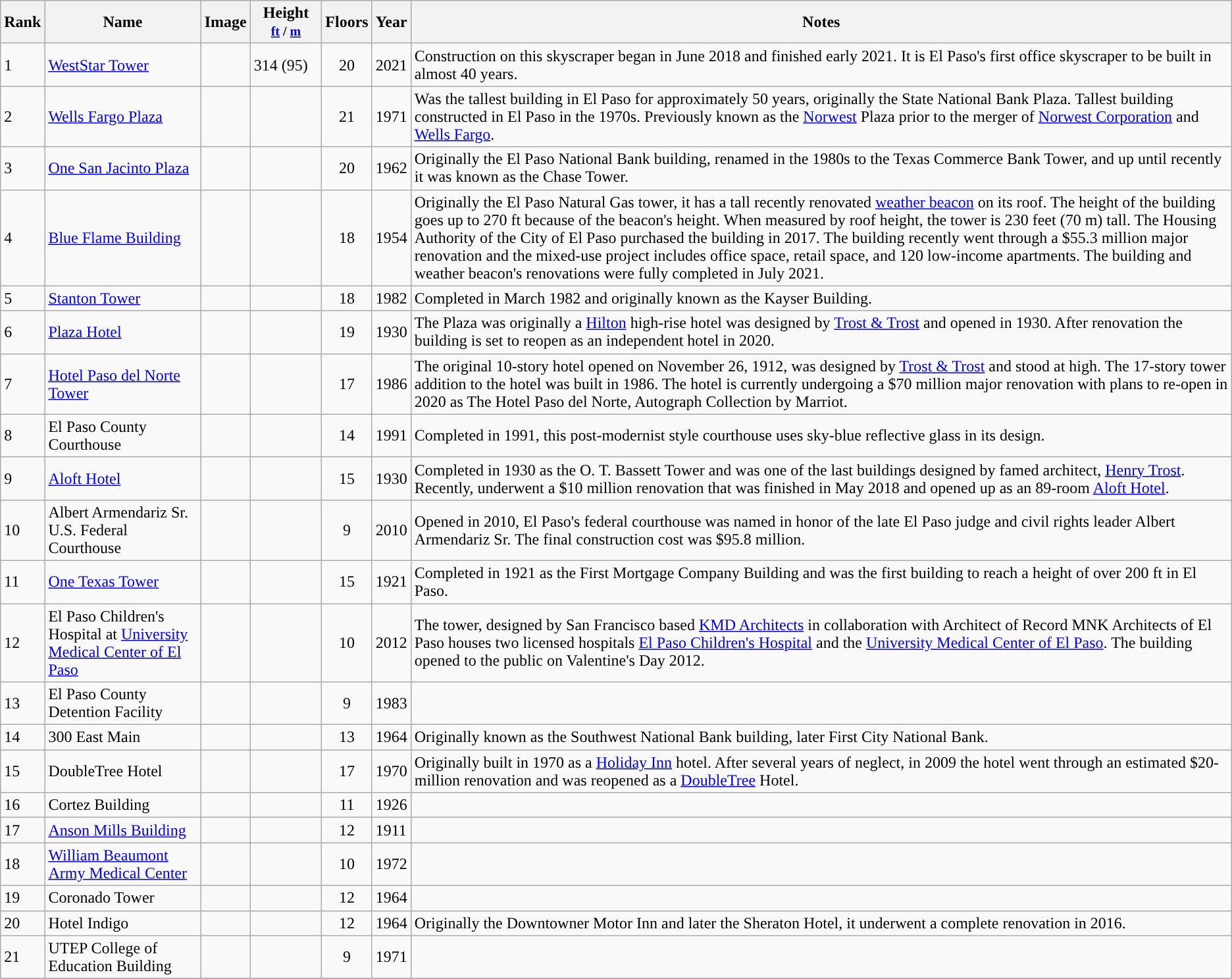<table class="wikitable sortable">
<tr>
<th>Rank</th>
<th>Name</th>
<th>Image</th>
<th width="65px">Height<br><small><a href='#'>ft</a> / <a href='#'>m</a></small></th>
<th>Floors</th>
<th>Year</th>
<th class="unsortable">Notes</th>
</tr>
<tr>
<td>1</td>
<td><a href='#'>WestStar Tower</a></td>
<td></td>
<td>314 (95)</td>
<td align="center">20</td>
<td>2021</td>
<td>Construction on this skyscraper began in June 2018 and finished early 2021. It is El Paso's first office skyscraper to be built in almost 40 years.</td>
</tr>
<tr>
<td>2</td>
<td><a href='#'>Wells Fargo Plaza</a></td>
<td></td>
<td></td>
<td align="center">21</td>
<td>1971</td>
<td>Was the tallest building in El Paso for approximately 50 years, originally the State National Bank Plaza. Tallest building constructed in El Paso in the 1970s. Previously known as the <a href='#'>Norwest</a> Plaza prior to the merger of <a href='#'>Norwest Corporation</a> and <a href='#'>Wells Fargo</a>.</td>
</tr>
<tr>
<td>3</td>
<td><a href='#'>One San Jacinto Plaza</a></td>
<td></td>
<td></td>
<td align="center">20</td>
<td>1962</td>
<td>Originally the El Paso National Bank building, renamed in the 1980s to the  Texas Commerce Bank Tower, and up until recently it was known as the Chase Tower.</td>
</tr>
<tr>
<td>4</td>
<td><a href='#'>Blue Flame Building</a></td>
<td></td>
<td></td>
<td align="center">18</td>
<td>1954</td>
<td>Originally the El Paso Natural Gas tower, it has a tall recently renovated <a href='#'>weather beacon</a> on its roof. The height of the building goes up to 270 ft because of the beacon's height. When measured by roof height, the tower is 230 feet (70 m) tall. The Housing Authority of the City of El Paso purchased the building in 2017. The building recently went through a $55.3 million major renovation and the mixed-use project includes office space, retail space, and 120 low-income apartments. The building and weather beacon's renovations were fully completed in July 2021.</td>
</tr>
<tr>
<td>5</td>
<td><a href='#'>Stanton Tower</a></td>
<td></td>
<td></td>
<td align="center">18</td>
<td>1982</td>
<td>Completed in March 1982 and originally known as the Kayser Building.</td>
</tr>
<tr>
<td>6</td>
<td><a href='#'>Plaza Hotel</a></td>
<td></td>
<td></td>
<td align="center">19</td>
<td>1930</td>
<td>The Plaza was originally a <a href='#'>Hilton</a> high-rise hotel was designed by <a href='#'>Trost & Trost</a> and opened in 1930.  After renovation the building is set to reopen as an independent hotel in 2020.</td>
</tr>
<tr>
<td>7</td>
<td><a href='#'>Hotel Paso del Norte Tower</a></td>
<td></td>
<td></td>
<td align="center">17</td>
<td>1986</td>
<td>The original 10-story hotel opened on November 26, 1912, was designed by <a href='#'>Trost & Trost</a> and stood at  high. The 17-story tower addition to the hotel was built in 1986. The hotel is currently undergoing a $70 million major renovation with plans to re-open in 2020 as The Hotel Paso del Norte, Autograph Collection by Marriot.</td>
</tr>
<tr>
<td>8</td>
<td>El Paso County Courthouse</td>
<td></td>
<td></td>
<td align="center">14</td>
<td>1991</td>
<td>Completed in 1991, this post-modernist style courthouse uses sky-blue reflective glass in its design.</td>
</tr>
<tr>
<td>9</td>
<td><a href='#'>Aloft Hotel</a></td>
<td></td>
<td></td>
<td align="center">15</td>
<td>1930</td>
<td>Completed in 1930 as the O. T. Bassett Tower and was one of the last buildings designed by famed architect, <a href='#'>Henry Trost</a>. Recently, underwent a $10 million renovation that was finished in May 2018 and opened up as an 89-room <a href='#'>Aloft Hotel</a>.</td>
</tr>
<tr>
<td>10</td>
<td>Albert Armendariz Sr. U.S. Federal Courthouse</td>
<td></td>
<td></td>
<td align="center">9</td>
<td>2010</td>
<td>Opened in 2010, El Paso's federal courthouse was named in honor of the late El Paso judge and civil rights leader Albert Armendariz Sr. The final construction cost was $95.8 million.</td>
</tr>
<tr>
<td>11</td>
<td><a href='#'>One Texas Tower</a></td>
<td></td>
<td></td>
<td align="center">15</td>
<td>1921</td>
<td>Completed in 1921 as the First Mortgage Company Building and was the first building to reach a height of over 200 ft in El Paso.</td>
</tr>
<tr>
<td>12</td>
<td>El Paso Children's Hospital at <a href='#'>University Medical Center of El Paso</a></td>
<td></td>
<td></td>
<td align="center">10</td>
<td>2012</td>
<td>The tower, designed by San Francisco based <a href='#'>KMD Architects</a> in collaboration with Architect of Record MNK Architects of El Paso houses two licensed hospitals <a href='#'>El Paso Children's Hospital</a> and the <a href='#'>University Medical Center of El Paso</a>.  The building opened to the public on Valentine's Day 2012.</td>
</tr>
<tr>
<td>13</td>
<td>El Paso County Detention Facility</td>
<td></td>
<td></td>
<td align="center">9</td>
<td>1983</td>
<td></td>
</tr>
<tr>
<td>14</td>
<td>300 East Main</td>
<td></td>
<td></td>
<td align="center">13</td>
<td>1964</td>
<td>Originally known as the Southwest National Bank building, later First City National Bank.</td>
</tr>
<tr>
<td>15</td>
<td>DoubleTree Hotel</td>
<td></td>
<td></td>
<td align="center">17</td>
<td>1970</td>
<td>Originally built in 1970 as a <a href='#'>Holiday Inn</a> hotel. After several years of neglect, in 2009 the hotel went through an estimated $20-million renovation and was reopened as a <a href='#'>DoubleTree</a> Hotel.</td>
</tr>
<tr>
<td>16</td>
<td>Cortez Building</td>
<td></td>
<td></td>
<td align="center">11</td>
<td>1926</td>
<td></td>
</tr>
<tr>
<td>17</td>
<td><a href='#'>Anson Mills Building</a></td>
<td></td>
<td></td>
<td align="center">12</td>
<td>1911</td>
<td></td>
</tr>
<tr>
<td>18</td>
<td><a href='#'>William Beaumont Army Medical Center</a></td>
<td></td>
<td></td>
<td align="center">10</td>
<td>1972</td>
<td></td>
</tr>
<tr>
<td>19</td>
<td>Coronado Tower</td>
<td></td>
<td></td>
<td align="center">12</td>
<td>1964</td>
<td></td>
</tr>
<tr>
<td>20</td>
<td>Hotel Indigo</td>
<td></td>
<td></td>
<td align="center">12</td>
<td>1964</td>
<td>Originally the Downtowner Motor Inn and later the Sheraton Hotel, it underwent a complete renovation in 2016.</td>
</tr>
<tr>
<td>21</td>
<td>UTEP College of Education Building</td>
<td></td>
<td></td>
<td align="center">9</td>
<td>1971</td>
<td></td>
</tr>
<tr>
</tr>
</table>
